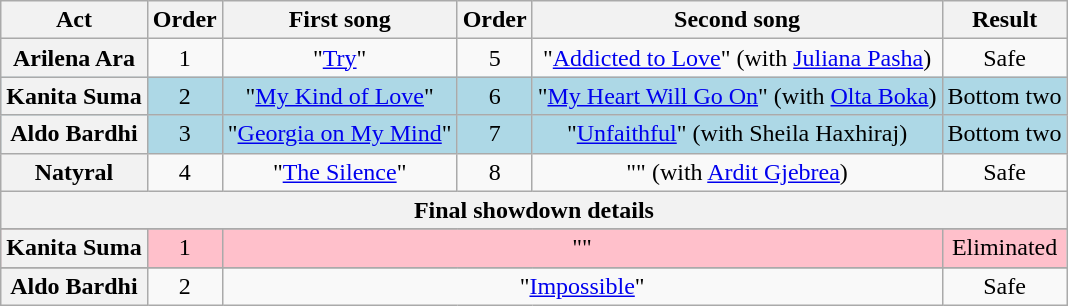<table class="wikitable plainrowheaders" style="text-align:center;">
<tr>
<th scope="col">Act</th>
<th scope="col">Order</th>
<th scope="col">First song</th>
<th scope="col">Order</th>
<th scope="col">Second song</th>
<th scope="col">Result</th>
</tr>
<tr>
<th scope="row">Arilena Ara</th>
<td>1</td>
<td>"<a href='#'>Try</a>"</td>
<td>5</td>
<td>"<a href='#'>Addicted to Love</a>" (with <a href='#'>Juliana Pasha</a>)</td>
<td>Safe</td>
</tr>
<tr bgcolor="lightblue">
<th scope="row">Kanita Suma</th>
<td>2</td>
<td>"<a href='#'>My Kind of Love</a>"</td>
<td>6</td>
<td>"<a href='#'>My Heart Will Go On</a>" (with <a href='#'>Olta Boka</a>)</td>
<td>Bottom two</td>
</tr>
<tr bgcolor="lightblue">
<th scope="row">Aldo Bardhi</th>
<td>3</td>
<td>"<a href='#'>Georgia on My Mind</a>"</td>
<td>7</td>
<td>"<a href='#'>Unfaithful</a>" (with Sheila Haxhiraj)</td>
<td>Bottom two</td>
</tr>
<tr>
<th scope="row">Natyral</th>
<td>4</td>
<td>"<a href='#'>The Silence</a>"</td>
<td>8</td>
<td>"" (with <a href='#'>Ardit Gjebrea</a>)</td>
<td>Safe</td>
</tr>
<tr>
<th colspan=6>Final showdown details</th>
</tr>
<tr>
</tr>
<tr style="background:pink;">
<th scope="row">Kanita Suma</th>
<td>1</td>
<td colspan=3>""</td>
<td>Eliminated</td>
</tr>
<tr>
</tr>
<tr>
<th scope="row">Aldo Bardhi</th>
<td>2</td>
<td colspan=3>"<a href='#'>Impossible</a>"</td>
<td>Safe</td>
</tr>
</table>
